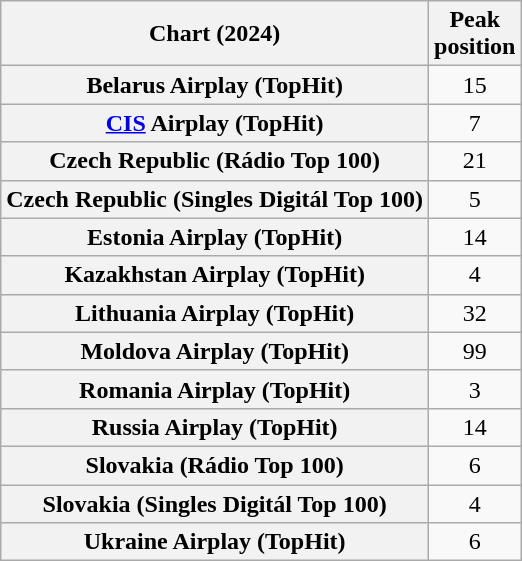<table class="wikitable sortable plainrowheaders" style="text-align:center">
<tr>
<th scope="col">Chart (2024)</th>
<th scope="col">Peak<br>position</th>
</tr>
<tr>
<th scope="row">Belarus Airplay (TopHit)</th>
<td>15</td>
</tr>
<tr>
<th scope="row"><a href='#'>CIS</a> Airplay (TopHit)</th>
<td>7</td>
</tr>
<tr>
<th scope="row">Czech Republic (Rádio Top 100)</th>
<td>21</td>
</tr>
<tr>
<th scope="row">Czech Republic (Singles Digitál Top 100)</th>
<td>5</td>
</tr>
<tr>
<th scope="row">Estonia Airplay (TopHit)</th>
<td>14</td>
</tr>
<tr>
<th scope="row">Kazakhstan Airplay (TopHit)</th>
<td>4</td>
</tr>
<tr>
<th scope="row">Lithuania Airplay (TopHit)</th>
<td>32</td>
</tr>
<tr>
<th scope="row">Moldova Airplay (TopHit)</th>
<td>99</td>
</tr>
<tr>
<th scope="row">Romania Airplay (TopHit)</th>
<td>3</td>
</tr>
<tr>
<th scope="row">Russia Airplay (TopHit)</th>
<td>14</td>
</tr>
<tr>
<th scope="row">Slovakia (Rádio Top 100)</th>
<td>6</td>
</tr>
<tr>
<th scope="row">Slovakia (Singles Digitál Top 100)</th>
<td>4</td>
</tr>
<tr>
<th scope="row">Ukraine Airplay (TopHit)</th>
<td>6</td>
</tr>
</table>
